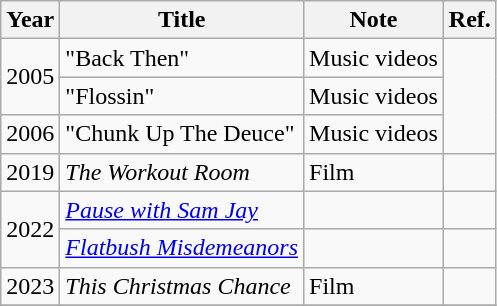<table class="wikitable sortable">
<tr>
<th>Year</th>
<th>Title</th>
<th>Note</th>
<th>Ref.</th>
</tr>
<tr>
<td rowspan="2">2005</td>
<td>"Back Then" </td>
<td>Music videos</td>
<td rowspan="3" align="center"></td>
</tr>
<tr>
<td>"Flossin" </td>
<td>Music videos</td>
</tr>
<tr>
<td>2006</td>
<td>"Chunk Up The Deuce" </td>
<td>Music videos</td>
</tr>
<tr>
<td>2019</td>
<td><em>The Workout Room</em></td>
<td>Film</td>
<td></td>
</tr>
<tr>
<td rowspan="2">2022</td>
<td><em><a href='#'>Pause with Sam Jay</a></em></td>
<td></td>
<td></td>
</tr>
<tr>
<td><em><a href='#'>Flatbush Misdemeanors</a></em></td>
<td></td>
<td></td>
</tr>
<tr>
<td>2023</td>
<td><em>This Christmas Chance</em></td>
<td>Film</td>
<td></td>
</tr>
<tr>
</tr>
</table>
